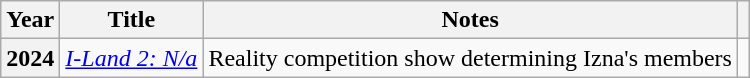<table class="wikitable plainrowheaders">
<tr>
<th scope="col">Year</th>
<th scope="col">Title</th>
<th scope="col" class="unsortable">Notes</th>
<th scope="col" class="unsortable"></th>
</tr>
<tr>
<th scope="row">2024</th>
<td><em><a href='#'>I-Land 2: N/a</a></em></td>
<td>Reality competition show determining Izna's members</td>
<td style="text-align:center"></td>
</tr>
</table>
